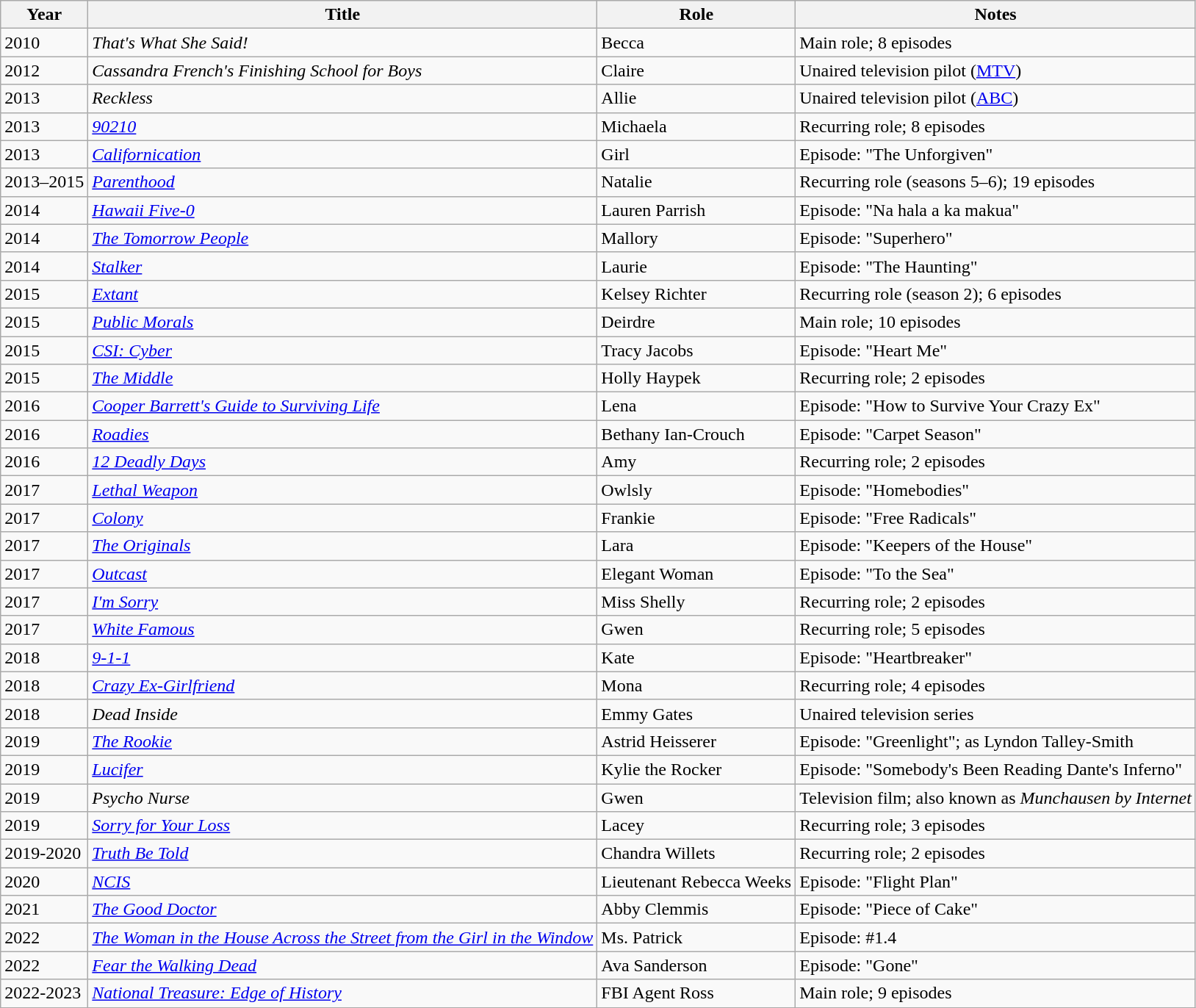<table class="wikitable sortable">
<tr>
<th>Year</th>
<th>Title</th>
<th>Role</th>
<th class="unsortable">Notes</th>
</tr>
<tr>
<td>2010</td>
<td><em>That's What She Said!</em></td>
<td>Becca</td>
<td>Main role; 8 episodes</td>
</tr>
<tr>
<td>2012</td>
<td><em>Cassandra French's Finishing School for Boys</em></td>
<td>Claire</td>
<td>Unaired television pilot (<a href='#'>MTV</a>)</td>
</tr>
<tr>
<td>2013</td>
<td><em>Reckless</em></td>
<td>Allie</td>
<td>Unaired television pilot (<a href='#'>ABC</a>)</td>
</tr>
<tr>
<td>2013</td>
<td><em><a href='#'>90210</a></em></td>
<td>Michaela</td>
<td>Recurring role; 8 episodes</td>
</tr>
<tr>
<td>2013</td>
<td><em><a href='#'>Californication</a></em></td>
<td>Girl</td>
<td>Episode: "The Unforgiven"</td>
</tr>
<tr>
<td>2013–2015</td>
<td><em><a href='#'>Parenthood</a></em></td>
<td>Natalie</td>
<td>Recurring role (seasons 5–6); 19 episodes</td>
</tr>
<tr>
<td>2014</td>
<td><em><a href='#'>Hawaii Five-0</a></em></td>
<td>Lauren Parrish</td>
<td>Episode: "Na hala a ka makua"</td>
</tr>
<tr>
<td>2014</td>
<td><em><a href='#'>The Tomorrow People</a></em></td>
<td>Mallory</td>
<td>Episode: "Superhero"</td>
</tr>
<tr>
<td>2014</td>
<td><em><a href='#'>Stalker</a></em></td>
<td>Laurie</td>
<td>Episode: "The Haunting"</td>
</tr>
<tr>
<td>2015</td>
<td><em><a href='#'>Extant</a></em></td>
<td>Kelsey Richter</td>
<td>Recurring role (season 2); 6 episodes</td>
</tr>
<tr>
<td>2015</td>
<td><em><a href='#'>Public Morals</a></em></td>
<td>Deirdre</td>
<td>Main role; 10 episodes</td>
</tr>
<tr>
<td>2015</td>
<td><em><a href='#'>CSI: Cyber</a></em></td>
<td>Tracy Jacobs</td>
<td>Episode: "Heart Me"</td>
</tr>
<tr>
<td>2015</td>
<td><em><a href='#'>The Middle</a></em></td>
<td>Holly Haypek</td>
<td>Recurring role; 2 episodes</td>
</tr>
<tr>
<td>2016</td>
<td><em><a href='#'>Cooper Barrett's Guide to Surviving Life</a></em></td>
<td>Lena</td>
<td>Episode: "How to Survive Your Crazy Ex"</td>
</tr>
<tr>
<td>2016</td>
<td><em><a href='#'>Roadies</a></em></td>
<td>Bethany Ian-Crouch</td>
<td>Episode: "Carpet Season"</td>
</tr>
<tr>
<td>2016</td>
<td><em><a href='#'>12 Deadly Days</a></em></td>
<td>Amy</td>
<td>Recurring role; 2 episodes</td>
</tr>
<tr>
<td>2017</td>
<td><em><a href='#'>Lethal Weapon</a></em></td>
<td>Owlsly</td>
<td>Episode: "Homebodies"</td>
</tr>
<tr>
<td>2017</td>
<td><em><a href='#'>Colony</a></em></td>
<td>Frankie</td>
<td>Episode: "Free Radicals"</td>
</tr>
<tr>
<td>2017</td>
<td><em><a href='#'>The Originals</a></em></td>
<td>Lara</td>
<td>Episode: "Keepers of the House"</td>
</tr>
<tr>
<td>2017</td>
<td><em><a href='#'>Outcast</a></em></td>
<td>Elegant Woman</td>
<td>Episode: "To the Sea"</td>
</tr>
<tr>
<td>2017</td>
<td><em><a href='#'>I'm Sorry</a></em></td>
<td>Miss Shelly</td>
<td>Recurring role; 2 episodes</td>
</tr>
<tr>
<td>2017</td>
<td><em><a href='#'>White Famous</a></em></td>
<td>Gwen</td>
<td>Recurring role; 5 episodes</td>
</tr>
<tr>
<td>2018</td>
<td><em><a href='#'>9-1-1</a></em></td>
<td>Kate</td>
<td>Episode: "Heartbreaker"</td>
</tr>
<tr>
<td>2018</td>
<td><em><a href='#'>Crazy Ex-Girlfriend</a></em></td>
<td>Mona</td>
<td>Recurring role; 4 episodes</td>
</tr>
<tr>
<td>2018</td>
<td><em>Dead Inside</em></td>
<td>Emmy Gates</td>
<td>Unaired television series</td>
</tr>
<tr>
<td>2019</td>
<td><em><a href='#'>The Rookie</a></em></td>
<td>Astrid Heisserer</td>
<td>Episode: "Greenlight"; as Lyndon Talley-Smith</td>
</tr>
<tr>
<td>2019</td>
<td><em><a href='#'>Lucifer</a></em></td>
<td>Kylie the Rocker</td>
<td>Episode: "Somebody's Been Reading Dante's Inferno"</td>
</tr>
<tr>
<td>2019</td>
<td><em>Psycho Nurse</em></td>
<td>Gwen</td>
<td>Television film; also known as <em>Munchausen by Internet</em></td>
</tr>
<tr>
<td>2019</td>
<td><em><a href='#'>Sorry for Your Loss</a></em></td>
<td>Lacey</td>
<td>Recurring role; 3 episodes</td>
</tr>
<tr>
<td>2019-2020</td>
<td><em><a href='#'>Truth Be Told</a></em></td>
<td>Chandra Willets</td>
<td>Recurring role; 2 episodes</td>
</tr>
<tr>
<td>2020</td>
<td><em><a href='#'>NCIS</a></em></td>
<td>Lieutenant Rebecca Weeks</td>
<td>Episode: "Flight Plan"</td>
</tr>
<tr>
<td>2021</td>
<td><em><a href='#'>The Good Doctor</a></em></td>
<td>Abby Clemmis</td>
<td>Episode: "Piece of Cake"</td>
</tr>
<tr>
<td>2022</td>
<td><em><a href='#'>The Woman in the House Across the Street from the Girl in the Window</a></em></td>
<td>Ms. Patrick</td>
<td>Episode: #1.4</td>
</tr>
<tr>
<td>2022</td>
<td><em><a href='#'>Fear the Walking Dead</a></em></td>
<td>Ava Sanderson</td>
<td>Episode: "Gone"</td>
</tr>
<tr>
<td>2022-2023</td>
<td><em><a href='#'>National Treasure: Edge of History</a></em></td>
<td>FBI Agent Ross</td>
<td>Main role; 9 episodes</td>
</tr>
</table>
